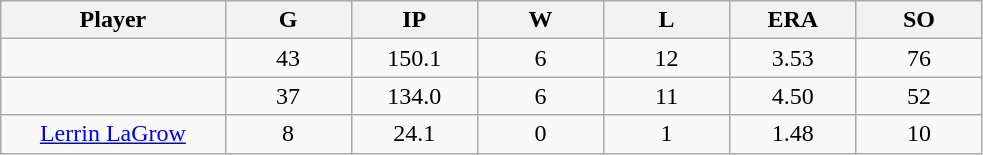<table class="wikitable sortable">
<tr>
<th bgcolor="#DDDDFF" width="16%">Player</th>
<th bgcolor="#DDDDFF" width="9%">G</th>
<th bgcolor="#DDDDFF" width="9%">IP</th>
<th bgcolor="#DDDDFF" width="9%">W</th>
<th bgcolor="#DDDDFF" width="9%">L</th>
<th bgcolor="#DDDDFF" width="9%">ERA</th>
<th bgcolor="#DDDDFF" width="9%">SO</th>
</tr>
<tr align="center">
<td></td>
<td>43</td>
<td>150.1</td>
<td>6</td>
<td>12</td>
<td>3.53</td>
<td>76</td>
</tr>
<tr align="center">
<td></td>
<td>37</td>
<td>134.0</td>
<td>6</td>
<td>11</td>
<td>4.50</td>
<td>52</td>
</tr>
<tr align="center">
<td><a href='#'>Lerrin LaGrow</a></td>
<td>8</td>
<td>24.1</td>
<td>0</td>
<td>1</td>
<td>1.48</td>
<td>10</td>
</tr>
</table>
